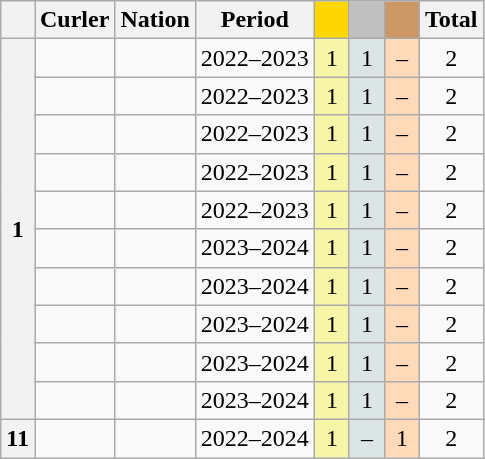<table class="wikitable sortable" style="text-align:center">
<tr>
<th scope="col"></th>
<th scope="col">Curler</th>
<th scope="col">Nation</th>
<th scope="col">Period</th>
<th scope="col" style="width:1em; background-color:gold"></th>
<th scope="col" style="width:1em;background-color:silver"></th>
<th scope="col" style="width:1em;background-color:#CC9966"></th>
<th scope="col">Total</th>
</tr>
<tr>
<th scope="row" rowspan="10">1</th>
<td align="left"></td>
<td align="left"></td>
<td>2022–2023</td>
<td bgcolor="#F7F6A8">1</td>
<td bgcolor="#DCE5E5">1</td>
<td bgcolor="#FFDAB9">–</td>
<td>2</td>
</tr>
<tr>
<td align="left"></td>
<td align="left"></td>
<td>2022–2023</td>
<td bgcolor="#F7F6A8">1</td>
<td bgcolor="#DCE5E5">1</td>
<td bgcolor="#FFDAB9">–</td>
<td>2</td>
</tr>
<tr>
<td align="left"></td>
<td align="left"></td>
<td>2022–2023</td>
<td bgcolor="#F7F6A8">1</td>
<td bgcolor="#DCE5E5">1</td>
<td bgcolor="#FFDAB9">–</td>
<td>2</td>
</tr>
<tr>
<td align="left"></td>
<td align="left"></td>
<td>2022–2023</td>
<td bgcolor="#F7F6A8">1</td>
<td bgcolor="#DCE5E5">1</td>
<td bgcolor="#FFDAB9">–</td>
<td>2</td>
</tr>
<tr>
<td align="left"></td>
<td align="left"></td>
<td>2022–2023</td>
<td bgcolor="#F7F6A8">1</td>
<td bgcolor="#DCE5E5">1</td>
<td bgcolor="#FFDAB9">–</td>
<td>2</td>
</tr>
<tr>
<td align="left"></td>
<td align="left"></td>
<td>2023–2024</td>
<td bgcolor="#F7F6A8">1</td>
<td bgcolor="#DCE5E5">1</td>
<td bgcolor="#FFDAB9">–</td>
<td>2</td>
</tr>
<tr>
<td align="left"></td>
<td align="left"></td>
<td>2023–2024</td>
<td bgcolor="#F7F6A8">1</td>
<td bgcolor="#DCE5E5">1</td>
<td bgcolor="#FFDAB9">–</td>
<td>2</td>
</tr>
<tr>
<td align="left"></td>
<td align="left"></td>
<td>2023–2024</td>
<td bgcolor="#F7F6A8">1</td>
<td bgcolor="#DCE5E5">1</td>
<td bgcolor="#FFDAB9">–</td>
<td>2</td>
</tr>
<tr>
<td align="left"></td>
<td align="left"></td>
<td>2023–2024</td>
<td bgcolor="#F7F6A8">1</td>
<td bgcolor="#DCE5E5">1</td>
<td bgcolor="#FFDAB9">–</td>
<td>2</td>
</tr>
<tr>
<td align="left"></td>
<td align="left"></td>
<td>2023–2024</td>
<td bgcolor="#F7F6A8">1</td>
<td bgcolor="#DCE5E5">1</td>
<td bgcolor="#FFDAB9">–</td>
<td>2</td>
</tr>
<tr>
<th scope="row">11</th>
<td align="left"></td>
<td align="left"></td>
<td>2022–2024</td>
<td bgcolor="#F7F6A8">1</td>
<td bgcolor="#DCE5E5">–</td>
<td bgcolor="#FFDAB9">1</td>
<td>2</td>
</tr>
</table>
